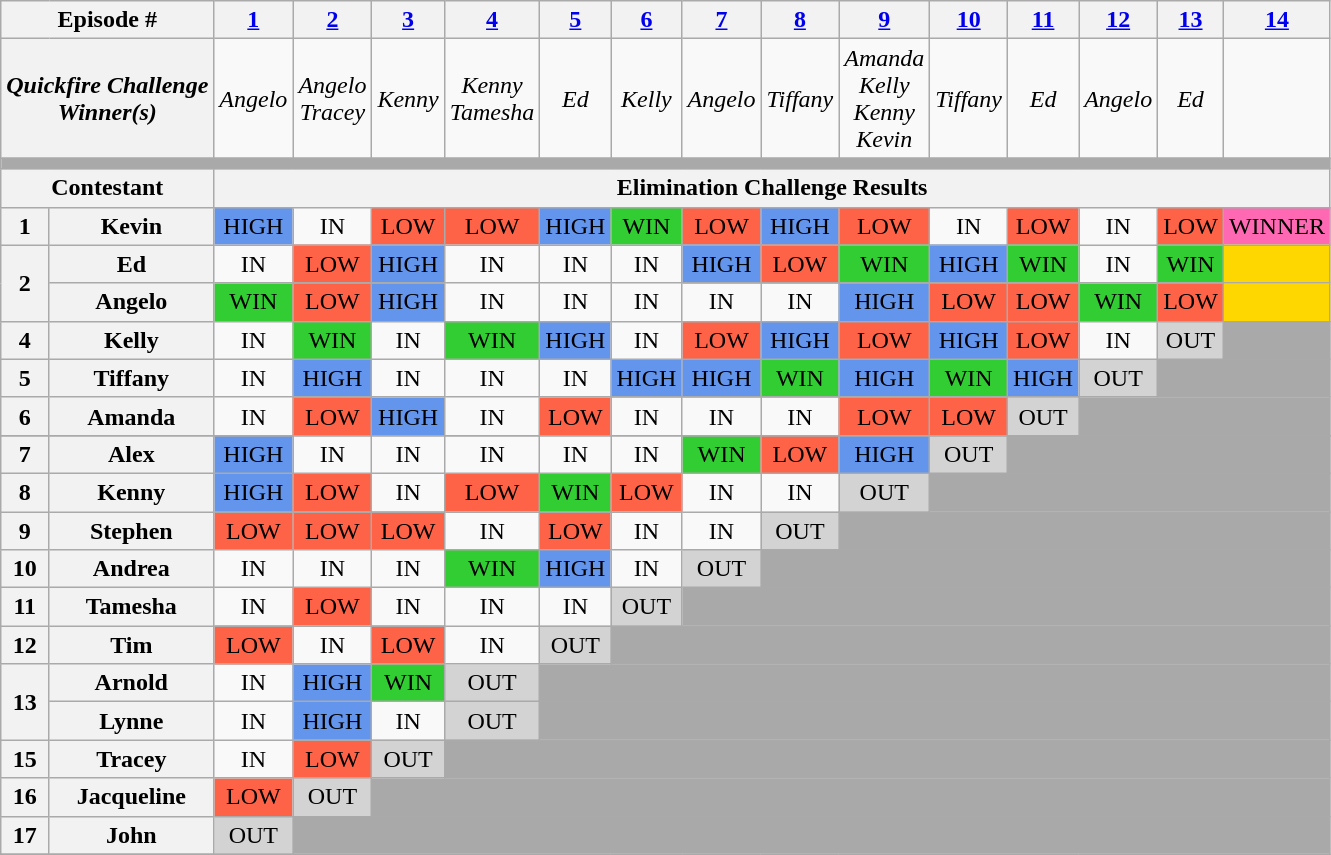<table class="wikitable" style="text-align:center; font-size:100%">
<tr>
<th colspan=2>Episode #</th>
<th><a href='#'>1</a></th>
<th><a href='#'>2</a></th>
<th><a href='#'>3</a></th>
<th><a href='#'>4</a></th>
<th><a href='#'>5</a></th>
<th><a href='#'>6</a></th>
<th><a href='#'>7</a></th>
<th><a href='#'>8</a></th>
<th><a href='#'>9</a></th>
<th><a href='#'>10</a></th>
<th><a href='#'>11</a></th>
<th><a href='#'>12</a></th>
<th><a href='#'>13</a></th>
<th><a href='#'>14</a></th>
</tr>
<tr>
<th colspan=2><em>Quickfire Challenge<br>Winner(s)</em></th>
<td><em>Angelo</em></td>
<td><em>Angelo</em><br><em>Tracey</em></td>
<td><em>Kenny</em></td>
<td><em>Kenny</em><br><em>Tamesha</em></td>
<td><em>Ed</em></td>
<td><em>Kelly</em></td>
<td><em>Angelo</em></td>
<td><em>Tiffany</em></td>
<td><em>Amanda</em><br><em>Kelly</em><br><em>Kenny</em><br><em>Kevin</em></td>
<td><em>Tiffany</em></td>
<td><em>Ed</em></td>
<td><em>Angelo</em></td>
<td><em>Ed</em></td>
<td></td>
</tr>
<tr>
<td colspan="19" style="background:darkgrey;"></td>
</tr>
<tr>
<th colspan=2>Contestant</th>
<th colspan="17">Elimination Challenge Results</th>
</tr>
<tr>
<th>1</th>
<th>Kevin</th>
<td style="background:cornflowerblue;">HIGH</td>
<td>IN</td>
<td style="background:tomato;">LOW</td>
<td style="background:tomato;">LOW</td>
<td style="background:cornflowerblue;">HIGH</td>
<td style="background:limegreen;">WIN</td>
<td style="background:tomato;">LOW</td>
<td style="background:cornflowerblue;">HIGH</td>
<td style="background:tomato;">LOW</td>
<td>IN</td>
<td style="background:tomato;">LOW</td>
<td>IN</td>
<td style="background:tomato;">LOW</td>
<td style="background:hotpink;">WINNER</td>
</tr>
<tr>
<th rowspan="2">2</th>
<th>Ed</th>
<td>IN</td>
<td style="background:tomato;">LOW</td>
<td style="background:cornflowerblue;">HIGH</td>
<td>IN</td>
<td>IN</td>
<td>IN</td>
<td style="background:cornflowerblue;">HIGH</td>
<td style="background:tomato;">LOW</td>
<td style="background:limegreen;">WIN</td>
<td style="background:cornflowerblue;">HIGH</td>
<td style="background:limegreen;">WIN</td>
<td>IN</td>
<td style="background:limegreen;">WIN</td>
<td style="background:gold;"></td>
</tr>
<tr>
<th>Angelo</th>
<td style="background:limegreen;">WIN</td>
<td style="background:tomato;">LOW</td>
<td style="background:cornflowerblue;">HIGH</td>
<td>IN</td>
<td>IN</td>
<td>IN</td>
<td>IN</td>
<td>IN</td>
<td style="background:cornflowerblue;">HIGH</td>
<td style="background:tomato;">LOW</td>
<td style="background:tomato;">LOW</td>
<td style="background:limegreen;">WIN</td>
<td style="background:tomato;">LOW</td>
<td style="background:gold;"></td>
</tr>
<tr>
<th>4</th>
<th>Kelly</th>
<td>IN</td>
<td style="background:limegreen;">WIN</td>
<td>IN</td>
<td style="background:limegreen;">WIN</td>
<td style="background:cornflowerblue;">HIGH</td>
<td>IN</td>
<td style="background:tomato;">LOW</td>
<td style="background:cornflowerblue;">HIGH</td>
<td style="background:tomato;">LOW</td>
<td style="background:cornflowerblue;">HIGH</td>
<td style="background:tomato;">LOW</td>
<td>IN</td>
<td style="background:lightgrey;">OUT</td>
<td bgcolor="darkgray"></td>
</tr>
<tr>
<th>5</th>
<th>Tiffany</th>
<td>IN</td>
<td style="background:cornflowerblue;">HIGH</td>
<td>IN</td>
<td>IN</td>
<td>IN</td>
<td style="background:cornflowerblue;">HIGH</td>
<td style="background:cornflowerblue;">HIGH</td>
<td style="background:limegreen;">WIN</td>
<td style="background:cornflowerblue;">HIGH</td>
<td style="background:limegreen;">WIN</td>
<td style="background:cornflowerblue;">HIGH</td>
<td style="background:lightgrey;">OUT</td>
<td bgcolor="darkgray" colspan=2></td>
</tr>
<tr>
<th>6</th>
<th>Amanda</th>
<td>IN</td>
<td style="background:tomato;">LOW</td>
<td style="background:cornflowerblue;">HIGH</td>
<td>IN</td>
<td style="background:tomato;">LOW</td>
<td>IN</td>
<td>IN</td>
<td>IN</td>
<td style="background:tomato;">LOW</td>
<td style="background:tomato;">LOW</td>
<td style="background:lightgrey;">OUT</td>
<td bgcolor="darkgray" colspan=3></td>
</tr>
<tr>
</tr>
<tr>
<th>7</th>
<th>Alex</th>
<td style="background:cornflowerblue;">HIGH</td>
<td>IN</td>
<td>IN</td>
<td>IN</td>
<td>IN</td>
<td>IN</td>
<td style="background:limegreen;">WIN</td>
<td style="background:tomato;">LOW</td>
<td style="background:cornflowerblue;">HIGH</td>
<td style="background:lightgrey;">OUT</td>
<td bgcolor="darkgray" colspan=4></td>
</tr>
<tr>
<th>8</th>
<th>Kenny</th>
<td style="background:cornflowerblue;">HIGH</td>
<td style="background:tomato;">LOW</td>
<td>IN</td>
<td style="background:tomato;">LOW</td>
<td style="background:limegreen;">WIN</td>
<td style="background:tomato;">LOW</td>
<td>IN</td>
<td>IN</td>
<td style="background:lightgrey;">OUT</td>
<td bgcolor="darkgray" colspan=5></td>
</tr>
<tr>
<th>9</th>
<th>Stephen</th>
<td style="background:tomato;">LOW</td>
<td style="background:tomato;">LOW</td>
<td style="background:tomato;">LOW</td>
<td>IN</td>
<td style="background:tomato;">LOW</td>
<td>IN</td>
<td>IN</td>
<td style="background:lightgrey;">OUT</td>
<td bgcolor="darkgray" colspan=6></td>
</tr>
<tr>
<th>10</th>
<th>Andrea</th>
<td>IN</td>
<td>IN</td>
<td>IN</td>
<td style="background:limegreen;">WIN</td>
<td style="background:cornflowerblue;">HIGH</td>
<td>IN</td>
<td style="background:lightgrey;">OUT</td>
<td bgcolor="darkgray" colspan=7></td>
</tr>
<tr>
<th>11</th>
<th>Tamesha</th>
<td>IN</td>
<td style="background:tomato;">LOW</td>
<td>IN</td>
<td>IN</td>
<td>IN</td>
<td style="background:lightgrey;">OUT</td>
<td bgcolor="darkgray" colspan=8></td>
</tr>
<tr>
<th>12</th>
<th>Tim</th>
<td style="background:tomato;">LOW</td>
<td>IN</td>
<td style="background:tomato;">LOW</td>
<td>IN</td>
<td style="background:lightgrey;">OUT</td>
<td bgcolor="darkgray" colspan=9></td>
</tr>
<tr>
<th rowspan="2">13</th>
<th>Arnold</th>
<td>IN</td>
<td style="background:cornflowerblue;">HIGH</td>
<td style="background:limegreen;">WIN</td>
<td style="background:lightgrey;">OUT</td>
<td bgcolor="darkgray" colspan=10></td>
</tr>
<tr>
<th>Lynne</th>
<td>IN</td>
<td style="background:cornflowerblue;">HIGH</td>
<td>IN</td>
<td style="background:lightgrey;">OUT</td>
<td bgcolor="darkgray" colspan=10></td>
</tr>
<tr>
<th>15</th>
<th>Tracey</th>
<td>IN</td>
<td style="background:tomato;">LOW</td>
<td style="background:lightgrey;">OUT</td>
<td bgcolor="darkgray" colspan=11></td>
</tr>
<tr>
<th>16</th>
<th>Jacqueline</th>
<td style="background:tomato;">LOW</td>
<td style="background:lightgrey;">OUT</td>
<td bgcolor="darkgray" colspan=12></td>
</tr>
<tr>
<th>17</th>
<th>John</th>
<td style="background:lightgrey;">OUT</td>
<td bgcolor="darkgray" colspan=13></td>
</tr>
<tr>
</tr>
</table>
